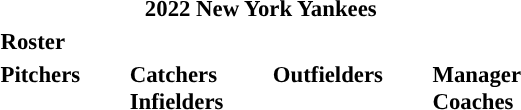<table class="toccolours" style="font-size: 95%;">
<tr>
<th colspan="10">2022 New York Yankees</th>
</tr>
<tr>
<td colspan="10"><strong>Roster</strong></td>
</tr>
<tr>
<td valign="top"><strong>Pitchers</strong><br>






























</td>
<td style="width:25px;"></td>
<td valign="top"><strong>Catchers</strong><br>


<strong>Infielders</strong>







</td>
<td style="width:25px;"></td>
<td valign="top"><strong>Outfielders</strong><br>









</td>
<td style="width:25px;"></td>
<td valign="top"><strong>Manager</strong><br>
<strong>Coaches</strong>
 
 
 
 
 
 
 
 
 

 
 
 </td>
</tr>
</table>
